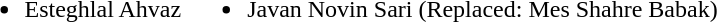<table>
<tr style="vertical-align: top;">
<td><br><ul><li>Esteghlal Ahvaz</li></ul></td>
<td><br><ul><li>Javan Novin Sari (Replaced: Mes Shahre Babak)</li></ul></td>
</tr>
</table>
